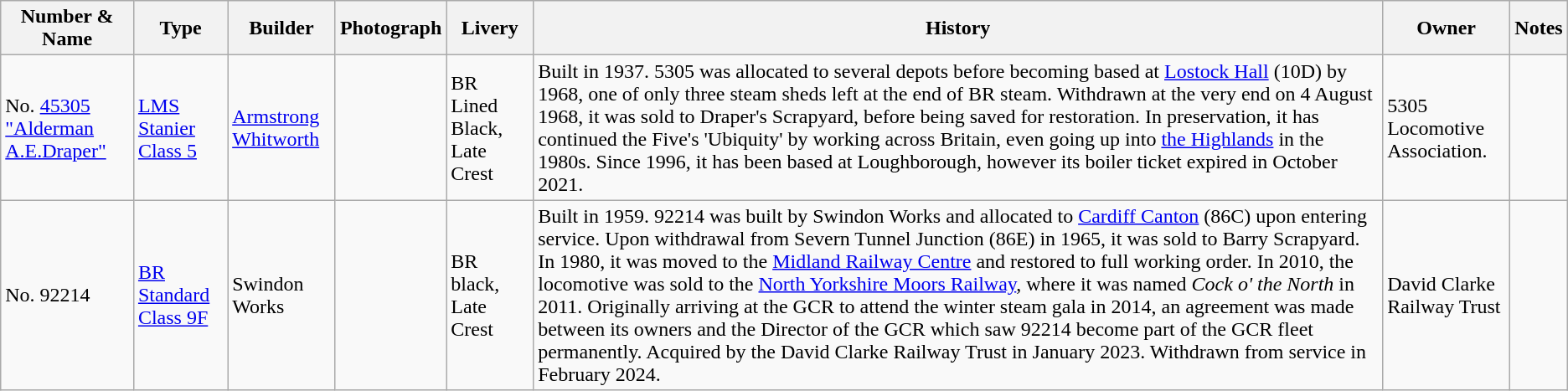<table class="wikitable">
<tr>
<th>Number & Name</th>
<th>Type</th>
<th>Builder</th>
<th>Photograph</th>
<th>Livery</th>
<th>History</th>
<th>Owner</th>
<th>Notes</th>
</tr>
<tr>
<td>No. <a href='#'>45305 "Alderman A.E.Draper"</a></td>
<td><a href='#'>LMS Stanier Class 5</a> </td>
<td><a href='#'>Armstrong Whitworth</a></td>
<td></td>
<td>BR Lined Black, Late Crest</td>
<td>Built in 1937. 5305 was allocated to several depots before becoming based at <a href='#'>Lostock Hall</a> (10D) by 1968, one of only three steam sheds left at the end of BR steam. Withdrawn at the very end on 4 August 1968, it was sold to Draper's Scrapyard, before being saved for restoration. In preservation, it has continued the Five's 'Ubiquity' by working across Britain, even going up into <a href='#'>the Highlands</a> in the 1980s. Since 1996, it has been based at Loughborough, however its boiler ticket expired in October 2021.</td>
<td>5305 Locomotive Association.</td>
<td></td>
</tr>
<tr>
<td>No. 92214</td>
<td><a href='#'>BR Standard Class 9F</a> </td>
<td>Swindon Works</td>
<td></td>
<td>BR black, Late Crest</td>
<td>Built in 1959. 92214 was built by Swindon Works and allocated to <a href='#'>Cardiff Canton</a> (86C) upon entering service. Upon withdrawal from Severn Tunnel Junction (86E) in 1965, it was sold to Barry Scrapyard. In 1980, it was moved to the <a href='#'>Midland Railway Centre</a> and restored to full working order. In 2010, the locomotive was sold to the <a href='#'>North Yorkshire Moors Railway</a>, where it was named <em>Cock o' the North</em> in 2011. Originally arriving at the GCR to attend the winter steam gala in 2014, an agreement was made between its owners and the Director of the GCR which saw 92214 become part of the GCR fleet permanently. Acquired by the David Clarke Railway Trust in January 2023. Withdrawn from service in February 2024. </td>
<td>David Clarke Railway Trust</td>
<td></td>
</tr>
</table>
